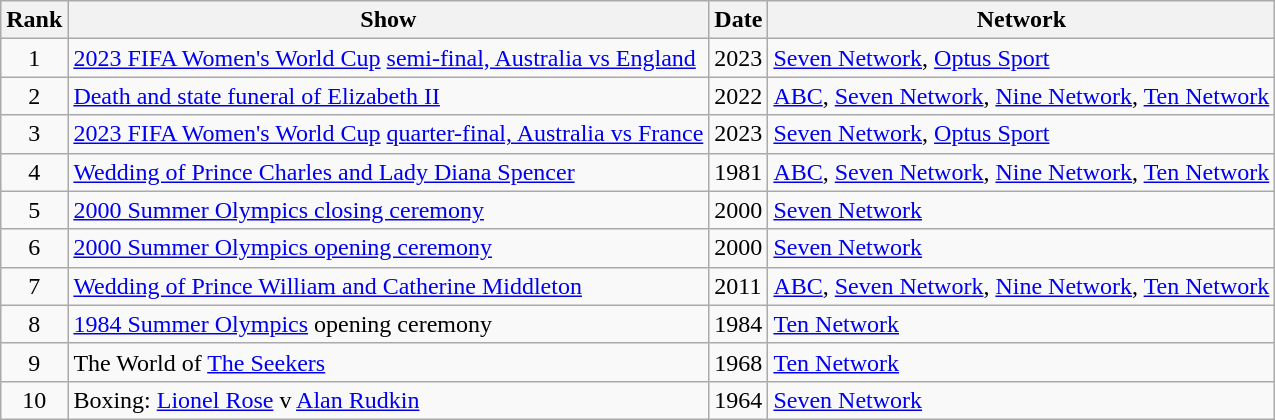<table class="sortable wikitable">
<tr>
<th>Rank</th>
<th>Show</th>
<th>Date</th>
<th>Network</th>
</tr>
<tr>
<td align="center">1</td>
<td><a href='#'>2023 FIFA Women's World Cup</a> <a href='#'>semi-final, Australia vs England</a></td>
<td>2023</td>
<td><a href='#'>Seven Network</a>, <a href='#'>Optus Sport</a></td>
</tr>
<tr>
<td align="center">2</td>
<td><a href='#'>Death and state funeral of Elizabeth II</a></td>
<td>2022</td>
<td><a href='#'>ABC</a>, <a href='#'>Seven Network</a>, <a href='#'>Nine Network</a>, <a href='#'>Ten Network</a></td>
</tr>
<tr>
<td align="center">3</td>
<td><a href='#'>2023 FIFA Women's World Cup</a> <a href='#'>quarter-final, Australia vs France</a></td>
<td>2023</td>
<td><a href='#'>Seven Network</a>, <a href='#'>Optus Sport</a></td>
</tr>
<tr>
<td align="center">4</td>
<td><a href='#'>Wedding of Prince Charles and Lady Diana Spencer</a></td>
<td>1981</td>
<td><a href='#'>ABC</a>, <a href='#'>Seven Network</a>, <a href='#'>Nine Network</a>, <a href='#'>Ten Network</a></td>
</tr>
<tr>
<td align="center">5</td>
<td><a href='#'>2000 Summer Olympics closing ceremony</a></td>
<td>2000</td>
<td><a href='#'>Seven Network</a></td>
</tr>
<tr>
<td align="center">6</td>
<td><a href='#'>2000 Summer Olympics opening ceremony</a></td>
<td>2000</td>
<td><a href='#'>Seven Network</a></td>
</tr>
<tr>
<td align="center">7</td>
<td><a href='#'>Wedding of Prince William and Catherine Middleton</a></td>
<td>2011</td>
<td><a href='#'>ABC</a>, <a href='#'>Seven Network</a>, <a href='#'>Nine Network</a>, <a href='#'>Ten Network</a></td>
</tr>
<tr>
<td align="center">8</td>
<td><a href='#'>1984 Summer Olympics</a> opening ceremony</td>
<td>1984</td>
<td><a href='#'>Ten Network</a></td>
</tr>
<tr>
<td align="center">9</td>
<td>The World of <a href='#'>The Seekers</a></td>
<td>1968</td>
<td><a href='#'>Ten Network</a></td>
</tr>
<tr>
<td align="center">10</td>
<td>Boxing: <a href='#'>Lionel Rose</a> v <a href='#'>Alan Rudkin</a></td>
<td>1964</td>
<td><a href='#'>Seven Network</a></td>
</tr>
</table>
